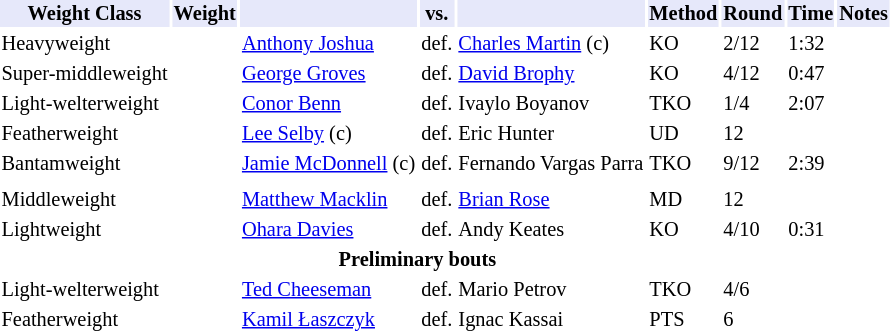<table class="toccolours" style="font-size: 85%;">
<tr>
<th style="background:#e6e8fa; color:#000; text-align:center;">Weight Class</th>
<th style="background:#e6e8fa; color:#000; text-align:center;">Weight</th>
<th style="background:#e6e8fa; color:#000; text-align:center;"></th>
<th style="background:#e6e8fa; color:#000; text-align:center;">vs.</th>
<th style="background:#e6e8fa; color:#000; text-align:center;"></th>
<th style="background:#e6e8fa; color:#000; text-align:center;">Method</th>
<th style="background:#e6e8fa; color:#000; text-align:center;">Round</th>
<th style="background:#e6e8fa; color:#000; text-align:center;">Time</th>
<th style="background:#e6e8fa; color:#000; text-align:center;">Notes</th>
</tr>
<tr>
<td>Heavyweight</td>
<td></td>
<td><a href='#'>Anthony Joshua</a></td>
<td>def.</td>
<td><a href='#'>Charles Martin</a> (c)</td>
<td>KO</td>
<td>2/12</td>
<td>1:32</td>
<td></td>
</tr>
<tr>
<td>Super-middleweight</td>
<td></td>
<td><a href='#'>George Groves</a></td>
<td>def.</td>
<td><a href='#'>David Brophy</a></td>
<td>KO</td>
<td>4/12</td>
<td>0:47</td>
<td></td>
</tr>
<tr>
<td>Light-welterweight</td>
<td></td>
<td><a href='#'>Conor Benn</a></td>
<td>def.</td>
<td>Ivaylo Boyanov</td>
<td>TKO</td>
<td>1/4</td>
<td>2:07</td>
</tr>
<tr>
<td>Featherweight</td>
<td></td>
<td><a href='#'>Lee Selby</a> (c)</td>
<td>def.</td>
<td>Eric Hunter</td>
<td>UD</td>
<td>12</td>
<td></td>
<td></td>
</tr>
<tr>
<td>Bantamweight</td>
<td></td>
<td><a href='#'>Jamie McDonnell</a> (c)</td>
<td>def.</td>
<td>Fernando Vargas Parra</td>
<td>TKO</td>
<td>9/12</td>
<td>2:39</td>
<td></td>
</tr>
<tr>
</tr>
<tr>
</tr>
<tr>
<td>Middleweight</td>
<td></td>
<td><a href='#'>Matthew Macklin</a></td>
<td>def.</td>
<td><a href='#'>Brian Rose</a></td>
<td>MD</td>
<td>12</td>
<td></td>
<td></td>
</tr>
<tr>
<td>Lightweight</td>
<td></td>
<td><a href='#'>Ohara Davies</a></td>
<td>def.</td>
<td>Andy Keates</td>
<td>KO</td>
<td>4/10</td>
<td>0:31</td>
<td></td>
</tr>
<tr>
<th colspan=8>Preliminary bouts</th>
</tr>
<tr>
<td>Light-welterweight</td>
<td></td>
<td><a href='#'>Ted Cheeseman</a></td>
<td>def.</td>
<td>Mario Petrov</td>
<td>TKO</td>
<td>4/6</td>
<td></td>
</tr>
<tr>
<td>Featherweight</td>
<td></td>
<td><a href='#'>Kamil Łaszczyk</a></td>
<td>def.</td>
<td>Ignac Kassai</td>
<td>PTS</td>
<td>6</td>
<td></td>
</tr>
</table>
